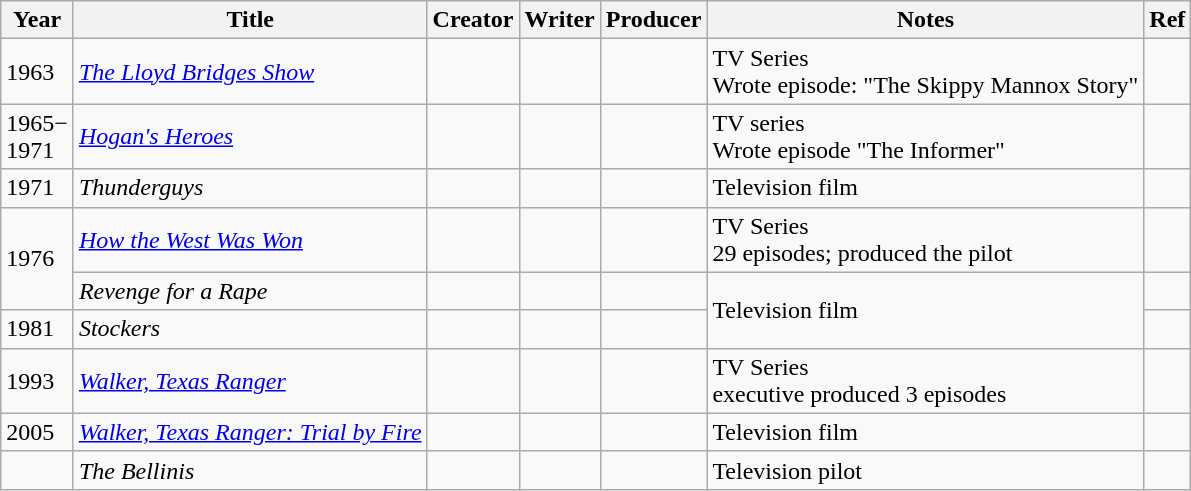<table class="wikitable sortable">
<tr>
<th>Year</th>
<th>Title</th>
<th>Creator</th>
<th>Writer</th>
<th>Producer</th>
<th>Notes</th>
<th>Ref</th>
</tr>
<tr>
<td>1963</td>
<td><em><a href='#'>The Lloyd Bridges Show</a></em></td>
<td></td>
<td></td>
<td></td>
<td>TV Series<br>Wrote episode: "The Skippy Mannox Story"</td>
<td></td>
</tr>
<tr>
<td>1965−<br>1971</td>
<td><em><a href='#'>Hogan's Heroes</a></em></td>
<td></td>
<td></td>
<td></td>
<td>TV series<br>Wrote episode "The Informer"</td>
<td></td>
</tr>
<tr>
<td>1971</td>
<td><em>Thunderguys</em></td>
<td></td>
<td></td>
<td></td>
<td>Television film</td>
<td></td>
</tr>
<tr>
<td rowspan=2>1976</td>
<td><em><a href='#'>How the West Was Won</a></em></td>
<td></td>
<td></td>
<td></td>
<td>TV Series<br>29 episodes; produced the pilot</td>
<td></td>
</tr>
<tr>
<td><em>Revenge for a Rape</em></td>
<td></td>
<td></td>
<td></td>
<td rowspan=2>Television film</td>
<td></td>
</tr>
<tr>
<td>1981</td>
<td><em>Stockers</em></td>
<td></td>
<td></td>
<td></td>
<td></td>
</tr>
<tr>
<td>1993</td>
<td><em><a href='#'>Walker, Texas Ranger</a></em></td>
<td></td>
<td></td>
<td></td>
<td>TV Series<br>executive produced 3 episodes</td>
<td></td>
</tr>
<tr>
<td>2005</td>
<td><em><a href='#'>Walker, Texas Ranger: Trial by Fire</a></em></td>
<td></td>
<td></td>
<td></td>
<td>Television film</td>
<td></td>
</tr>
<tr>
<td></td>
<td><em>The Bellinis</em></td>
<td></td>
<td></td>
<td></td>
<td>Television pilot</td>
<td></td>
</tr>
</table>
